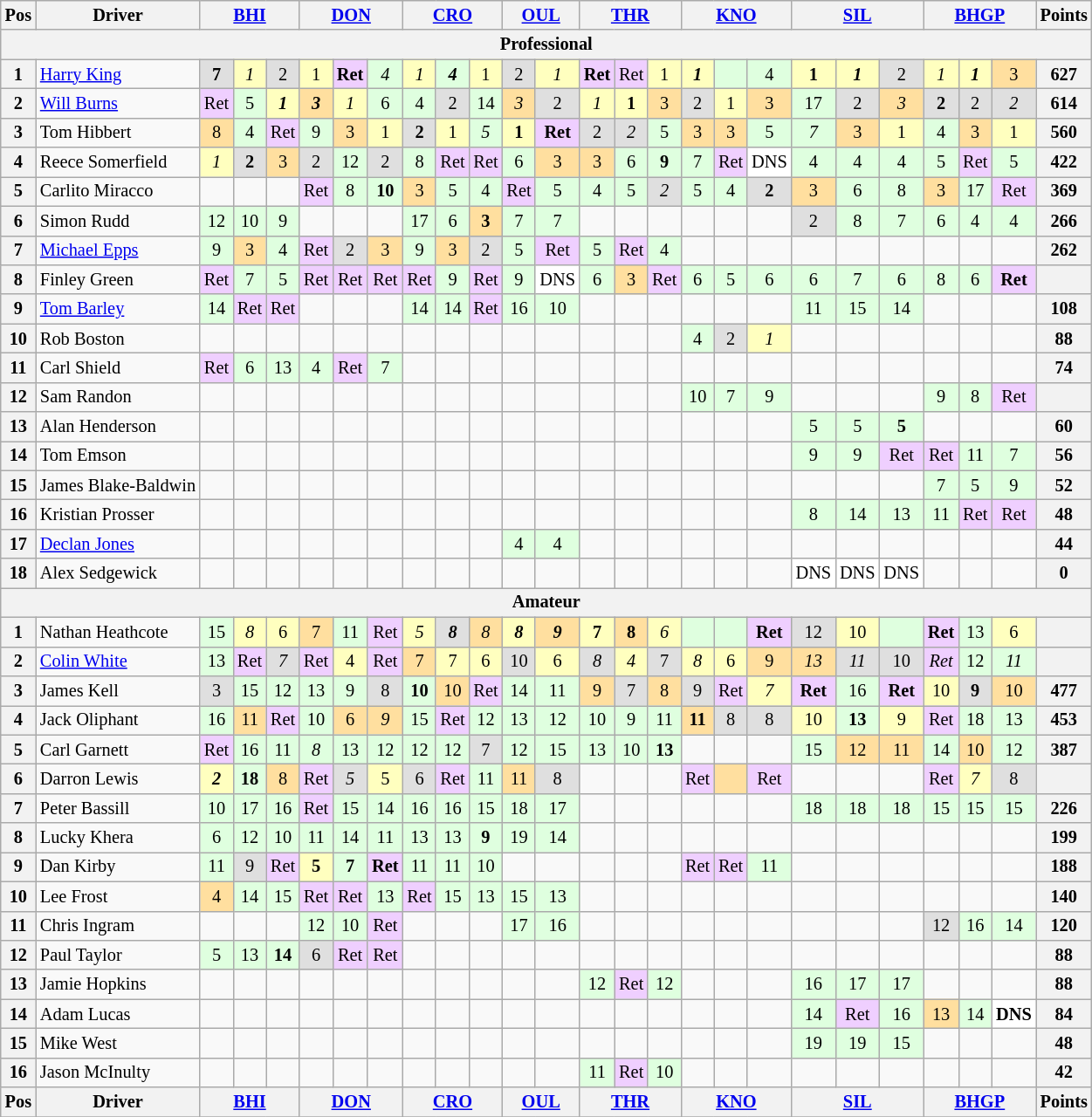<table class="wikitable" style="font-size: 85%; text-align: center;">
<tr valign="top">
<th valign="middle">Pos</th>
<th valign="middle">Driver</th>
<th colspan="3"><a href='#'>BHI</a></th>
<th colspan="3"><a href='#'>DON</a></th>
<th colspan="3"><a href='#'>CRO</a></th>
<th colspan="2"><a href='#'>OUL</a></th>
<th colspan="3"><a href='#'>THR</a></th>
<th colspan="3"><a href='#'>KNO</a></th>
<th colspan="3"><a href='#'>SIL</a></th>
<th colspan="3"><a href='#'>BHGP</a></th>
<th valign="middle">Points</th>
</tr>
<tr>
<th colspan=26 valign="middle">Professional</th>
</tr>
<tr>
<th>1</th>
<td align=left> <a href='#'>Harry King</a></td>
<td style="background:#DFDFDF;"><strong>7</strong></td>
<td style="background:#FFFFBF;"><em>1</em></td>
<td style="background:#DFDFDF;">2</td>
<td style="background:#FFFFBF;">1</td>
<td style="background:#EFCFFF;"><strong>Ret</strong></td>
<td style="background:#DFFFDF;"><em>4</em></td>
<td style="background:#FFFFBF;"><em>1</em></td>
<td style="background:#DFFFDF;"><strong><em>4</em></strong></td>
<td style="background:#FFFFBF;">1</td>
<td style="background:#DFDFDF;">2</td>
<td style="background:#FFFFBF;"><em>1</em></td>
<td style="background:#EFCFFF;"><strong>Ret</strong></td>
<td style="background:#EFCFFF;">Ret</td>
<td style="background:#FFFFBF;">1</td>
<td style="background:#FFFFBF;"><strong><em>1</em></strong></td>
<td style="background:#DFFFDF;"></td>
<td style="background:#DFFFDF;">4</td>
<td style="background:#FFFFBF;"><strong>1</strong></td>
<td style="background:#FFFFBF;"><strong><em>1</em></strong></td>
<td style="background:#DFDFDF;">2</td>
<td style="background:#FFFFBF;"><em>1</em></td>
<td style="background:#FFFFBF;"><strong><em>1</em></strong></td>
<td style="background:#FFDF9F;">3</td>
<th>627</th>
</tr>
<tr>
<th>2</th>
<td align=left> <a href='#'>Will Burns</a></td>
<td style="background:#EFCFFF;">Ret</td>
<td style="background:#DFFFDF;">5</td>
<td style="background:#FFFFBF;"><strong><em>1</em></strong></td>
<td style="background:#FFDF9F;"><strong><em>3</em></strong></td>
<td style="background:#FFFFBF;"><em>1</em></td>
<td style="background:#DFFFDF;">6</td>
<td style="background:#DFFFDF;">4</td>
<td style="background:#DFDFDF;">2</td>
<td style="background:#DFFFDF;">14</td>
<td style="background:#FFDF9F;"><em>3</em></td>
<td style="background:#DFDFDF;">2</td>
<td style="background:#FFFFBF;"><em>1</em></td>
<td style="background:#FFFFBF;"><strong>1</strong></td>
<td style="background:#FFDF9F;">3</td>
<td style="background:#DFDFDF;">2</td>
<td style="background:#FFFFBF;">1</td>
<td style="background:#FFDF9F;">3</td>
<td style="background:#DFFFDF;">17</td>
<td style="background:#DFDFDF;">2</td>
<td style="background:#FFDF9F;"><em>3</em></td>
<td style="background:#DFDFDF;"><strong>2</strong></td>
<td style="background:#DFDFDF;">2</td>
<td style="background:#DFDFDF;"><em>2</em></td>
<th>614</th>
</tr>
<tr>
<th>3</th>
<td align=left> Tom Hibbert</td>
<td style="background:#FFDF9F;">8</td>
<td style="background:#DFFFDF;">4</td>
<td style="background:#EFCFFF;">Ret</td>
<td style="background:#DFFFDF;">9</td>
<td style="background:#FFDF9F;">3</td>
<td style="background:#FFFFBF;">1</td>
<td style="background:#DFDFDF;"><strong>2</strong></td>
<td style="background:#FFFFBF;">1</td>
<td style="background:#DFFFDF;"><em>5</em></td>
<td style="background:#FFFFBF;"><strong>1</strong></td>
<td style="background:#EFCFFF;"><strong>Ret</strong></td>
<td style="background:#DFDFDF;">2</td>
<td style="background:#DFDFDF;"><em>2</em></td>
<td style="background:#DFFFDF;">5</td>
<td style="background:#FFDF9F;">3</td>
<td style="background:#FFDF9F;">3</td>
<td style="background:#DFFFDF;">5</td>
<td style="background:#DFFFDF;"><em>7</em></td>
<td style="background:#FFDF9F;">3</td>
<td style="background:#FFFFBF;">1</td>
<td style="background:#DFFFDF;">4</td>
<td style="background:#FFDF9F;">3</td>
<td style="background:#FFFFBF;">1</td>
<th>560</th>
</tr>
<tr>
<th>4</th>
<td align=left> Reece Somerfield</td>
<td style="background:#FFFFBF;"><em>1</em></td>
<td style="background:#DFDFDF;"><strong>2</strong></td>
<td style="background:#FFDF9F;">3</td>
<td style="background:#DFDFDF;">2</td>
<td style="background:#DFFFDF;">12</td>
<td style="background:#DFDFDF;">2</td>
<td style="background:#DFFFDF;">8</td>
<td style="background:#EFCFFF;">Ret</td>
<td style="background:#EFCFFF;">Ret</td>
<td style="background:#DFFFDF;">6</td>
<td style="background:#FFDF9F;">3</td>
<td style="background:#FFDF9F;">3</td>
<td style="background:#DFFFDF;">6</td>
<td style="background:#DFFFDF;"><strong>9</strong></td>
<td style="background:#DFFFDF;">7</td>
<td style="background:#EFCFFF;">Ret</td>
<td style="background:#ffffff;">DNS</td>
<td style="background:#DFFFDF;">4</td>
<td style="background:#DFFFDF;">4</td>
<td style="background:#DFFFDF;">4</td>
<td style="background:#DFFFDF;">5</td>
<td style="background:#EFCFFF;">Ret</td>
<td style="background:#DFFFDF;">5</td>
<th>422</th>
</tr>
<tr>
<th>5</th>
<td align=left> Carlito Miracco</td>
<td></td>
<td></td>
<td></td>
<td style="background:#EFCFFF;">Ret</td>
<td style="background:#DFFFDF;">8</td>
<td style="background:#DFFFDF;"><strong>10</strong></td>
<td style="background:#FFDF9F;">3</td>
<td style="background:#DFFFDF;">5</td>
<td style="background:#DFFFDF;">4</td>
<td style="background:#EFCFFF;">Ret</td>
<td style="background:#DFFFDF;">5</td>
<td style="background:#DFFFDF;">4</td>
<td style="background:#DFFFDF;">5</td>
<td style="background:#DFDFDF;"><em>2</em></td>
<td style="background:#DFFFDF;">5</td>
<td style="background:#DFFFDF;">4</td>
<td style="background:#DFDFDF;"><strong>2</strong></td>
<td style="background:#FFDF9F;">3</td>
<td style="background:#DFFFDF;">6</td>
<td style="background:#DFFFDF;">8</td>
<td style="background:#FFDF9F;">3</td>
<td style="background:#DFFFDF;">17</td>
<td style="background:#EFCFFF;">Ret</td>
<th>369</th>
</tr>
<tr>
<th>6</th>
<td align=left> Simon Rudd</td>
<td style="background:#DFFFDF;">12</td>
<td style="background:#DFFFDF;">10</td>
<td style="background:#DFFFDF;">9</td>
<td></td>
<td></td>
<td></td>
<td style="background:#DFFFDF;">17</td>
<td style="background:#DFFFDF;">6</td>
<td style="background:#FFDF9F;"><strong>3</strong></td>
<td style="background:#DFFFDF;">7</td>
<td style="background:#DFFFDF;">7</td>
<td></td>
<td></td>
<td></td>
<td></td>
<td></td>
<td></td>
<td style="background:#DFDFDF;">2</td>
<td style="background:#DFFFDF;">8</td>
<td style="background:#DFFFDF;">7</td>
<td style="background:#DFFFDF;">6</td>
<td style="background:#DFFFDF;">4</td>
<td style="background:#DFFFDF;">4</td>
<th>266</th>
</tr>
<tr>
<th>7</th>
<td align=left> <a href='#'>Michael Epps</a></td>
<td style="background:#DFFFDF;">9</td>
<td style="background:#FFDF9F;">3</td>
<td style="background:#DFFFDF;">4</td>
<td style="background:#EFCFFF;">Ret</td>
<td style="background:#DFDFDF;">2</td>
<td style="background:#FFDF9F;">3</td>
<td style="background:#DFFFDF;">9</td>
<td style="background:#FFDF9F;">3</td>
<td style="background:#DFDFDF;">2</td>
<td style="background:#DFFFDF;">5</td>
<td style="background:#EFCFFF;">Ret</td>
<td style="background:#DFFFDF;">5</td>
<td style="background:#EFCFFF;">Ret</td>
<td style="background:#DFFFDF;">4</td>
<td></td>
<td></td>
<td></td>
<td></td>
<td></td>
<td></td>
<td></td>
<td></td>
<td></td>
<th>262</th>
</tr>
<tr>
<th>8</th>
<td align=left> Finley Green</td>
<td style="background:#EFCFFF;">Ret</td>
<td style="background:#DFFFDF;">7</td>
<td style="background:#DFFFDF;">5</td>
<td style="background:#EFCFFF;">Ret</td>
<td style="background:#EFCFFF;">Ret</td>
<td style="background:#EFCFFF;">Ret</td>
<td style="background:#EFCFFF;">Ret</td>
<td style="background:#DFFFDF;">9</td>
<td style="background:#EFCFFF;">Ret</td>
<td style="background:#DFFFDF;">9</td>
<td style="background:#ffffff;">DNS</td>
<td style="background:#DFFFDF;">6</td>
<td style="background:#FFDF9F;">3</td>
<td style="background:#EFCFFF;">Ret</td>
<td style="background:#DFFFDF;">6</td>
<td style="background:#DFFFDF;">5</td>
<td style="background:#DFFFDF;">6</td>
<td style="background:#DFFFDF;">6</td>
<td style="background:#DFFFDF;">7</td>
<td style="background:#DFFFDF;">6</td>
<td style="background:#DFFFDF;">8</td>
<td style="background:#DFFFDF;">6</td>
<td style="background:#EFCFFF;"><strong>Ret</strong></td>
<th></th>
</tr>
<tr>
<th>9</th>
<td align=left> <a href='#'>Tom Barley</a></td>
<td style="background:#DFFFDF;">14</td>
<td style="background:#EFCFFF;">Ret</td>
<td style="background:#EFCFFF;">Ret</td>
<td></td>
<td></td>
<td></td>
<td style="background:#DFFFDF;">14</td>
<td style="background:#DFFFDF;">14</td>
<td style="background:#EFCFFF;">Ret</td>
<td style="background:#DFFFDF;">16</td>
<td style="background:#DFFFDF;">10</td>
<td></td>
<td></td>
<td></td>
<td></td>
<td></td>
<td></td>
<td style="background:#DFFFDF;">11</td>
<td style="background:#DFFFDF;">15</td>
<td style="background:#DFFFDF;">14</td>
<td></td>
<td></td>
<td></td>
<th>108</th>
</tr>
<tr>
<th>10</th>
<td align=left> Rob Boston</td>
<td></td>
<td></td>
<td></td>
<td></td>
<td></td>
<td></td>
<td></td>
<td></td>
<td></td>
<td></td>
<td></td>
<td></td>
<td></td>
<td></td>
<td style="background:#DFFFDF;">4</td>
<td style="background:#DFDFDF;">2</td>
<td style="background:#FFFFBF;"><em>1</em></td>
<td></td>
<td></td>
<td></td>
<td></td>
<td></td>
<td></td>
<th>88</th>
</tr>
<tr>
<th>11</th>
<td align=left> Carl Shield</td>
<td style="background:#EFCFFF;">Ret</td>
<td style="background:#DFFFDF;">6</td>
<td style="background:#DFFFDF;">13</td>
<td style="background:#DFFFDF;">4</td>
<td style="background:#EFCFFF;">Ret</td>
<td style="background:#DFFFDF;">7</td>
<td></td>
<td></td>
<td></td>
<td></td>
<td></td>
<td></td>
<td></td>
<td></td>
<td></td>
<td></td>
<td></td>
<td></td>
<td></td>
<td></td>
<td></td>
<td></td>
<td></td>
<th>74</th>
</tr>
<tr>
<th>12</th>
<td align=left> Sam Randon</td>
<td></td>
<td></td>
<td></td>
<td></td>
<td></td>
<td></td>
<td></td>
<td></td>
<td></td>
<td></td>
<td></td>
<td></td>
<td></td>
<td></td>
<td style="background:#DFFFDF;">10</td>
<td style="background:#DFFFDF;">7</td>
<td style="background:#DFFFDF;">9</td>
<td></td>
<td></td>
<td></td>
<td style="background:#DFFFDF;">9</td>
<td style="background:#DFFFDF;">8</td>
<td style="background:#EFCFFF;">Ret</td>
<th></th>
</tr>
<tr>
<th>13</th>
<td align=left> Alan Henderson</td>
<td></td>
<td></td>
<td></td>
<td></td>
<td></td>
<td></td>
<td></td>
<td></td>
<td></td>
<td></td>
<td></td>
<td></td>
<td></td>
<td></td>
<td></td>
<td></td>
<td></td>
<td style="background:#DFFFDF;">5</td>
<td style="background:#DFFFDF;">5</td>
<td style="background:#DFFFDF;"><strong>5</strong></td>
<td></td>
<td></td>
<td></td>
<th>60</th>
</tr>
<tr>
<th>14</th>
<td align=left> Tom Emson</td>
<td></td>
<td></td>
<td></td>
<td></td>
<td></td>
<td></td>
<td></td>
<td></td>
<td></td>
<td></td>
<td></td>
<td></td>
<td></td>
<td></td>
<td></td>
<td></td>
<td></td>
<td style="background:#DFFFDF;">9</td>
<td style="background:#DFFFDF;">9</td>
<td style="background:#EFCFFF;">Ret</td>
<td style="background:#EFCFFF;">Ret</td>
<td style="background:#DFFFDF;">11</td>
<td style="background:#DFFFDF;">7</td>
<th>56</th>
</tr>
<tr>
<th>15</th>
<td align=left> James Blake-Baldwin</td>
<td></td>
<td></td>
<td></td>
<td></td>
<td></td>
<td></td>
<td></td>
<td></td>
<td></td>
<td></td>
<td></td>
<td></td>
<td></td>
<td></td>
<td></td>
<td></td>
<td></td>
<td></td>
<td></td>
<td></td>
<td style="background:#DFFFDF;">7</td>
<td style="background:#DFFFDF;">5</td>
<td style="background:#DFFFDF;">9</td>
<th>52</th>
</tr>
<tr>
<th>16</th>
<td align=left> Kristian Prosser</td>
<td></td>
<td></td>
<td></td>
<td></td>
<td></td>
<td></td>
<td></td>
<td></td>
<td></td>
<td></td>
<td></td>
<td></td>
<td></td>
<td></td>
<td></td>
<td></td>
<td></td>
<td style="background:#DFFFDF;">8</td>
<td style="background:#DFFFDF;">14</td>
<td style="background:#DFFFDF;">13</td>
<td style="background:#DFFFDF;">11</td>
<td style="background:#EFCFFF;">Ret</td>
<td style="background:#EFCFFF;">Ret</td>
<th>48</th>
</tr>
<tr>
<th>17</th>
<td align=left> <a href='#'>Declan Jones</a></td>
<td></td>
<td></td>
<td></td>
<td></td>
<td></td>
<td></td>
<td></td>
<td></td>
<td></td>
<td style="background:#DFFFDF;">4</td>
<td style="background:#DFFFDF;">4</td>
<td></td>
<td></td>
<td></td>
<td></td>
<td></td>
<td></td>
<td></td>
<td></td>
<td></td>
<td></td>
<td></td>
<td></td>
<th>44</th>
</tr>
<tr>
<th>18</th>
<td align=left> Alex Sedgewick</td>
<td></td>
<td></td>
<td></td>
<td></td>
<td></td>
<td></td>
<td></td>
<td></td>
<td></td>
<td></td>
<td></td>
<td></td>
<td></td>
<td></td>
<td></td>
<td></td>
<td></td>
<td style="background:#ffffff;">DNS</td>
<td style="background:#ffffff;">DNS</td>
<td style="background:#ffffff;">DNS</td>
<td></td>
<td></td>
<td></td>
<th>0</th>
</tr>
<tr>
<th colspan=26 valign="middle">Amateur</th>
</tr>
<tr>
<th>1</th>
<td align=left> Nathan Heathcote</td>
<td style="background:#DFFFDF;">15</td>
<td style="background:#FFFFBF;"><em>8</em></td>
<td style="background:#FFFFBF;">6</td>
<td style="background:#FFDF9F;">7</td>
<td style="background:#DFFFDF;">11</td>
<td style="background:#EFCFFF;">Ret</td>
<td style="background:#FFFFBF;"><em>5</em></td>
<td style="background:#DFDFDF;"><strong><em>8</em></strong></td>
<td style="background:#FFDF9F;"><em>8</em></td>
<td style="background:#FFFFBF;"><strong><em>8</em></strong></td>
<td style="background:#FFDF9F;"><strong><em>9</em></strong></td>
<td style="background:#FFFFBF;"><strong>7</strong></td>
<td style="background:#FFDF9F;"><strong>8</strong></td>
<td style="background:#FFFFBF;"><em>6</em></td>
<td style="background:#DFFFDF;"></td>
<td style="background:#DFFFDF;"></td>
<td style="background:#EFCFFF;"><strong>Ret</strong></td>
<td style="background:#DFDFDF;">12</td>
<td style="background:#FFFFBF;">10</td>
<td style="background:#DFFFDF;"></td>
<td style="background:#EFCFFF;"><strong>Ret</strong></td>
<td style="background:#DFFFDF;">13</td>
<td style="background:#FFFFBF;">6</td>
<th></th>
</tr>
<tr>
<th>2</th>
<td align=left> <a href='#'>Colin White</a></td>
<td style="background:#DFFFDF;">13</td>
<td style="background:#EFCFFF;">Ret</td>
<td style="background:#DFDFDF;"><em>7</em></td>
<td style="background:#EFCFFF;">Ret</td>
<td style="background:#FFFFBF;">4</td>
<td style="background:#EFCFFF;">Ret</td>
<td style="background:#FFDF9F;">7</td>
<td style="background:#FFFFBF;">7</td>
<td style="background:#FFFFBF;">6</td>
<td style="background:#DFDFDF;">10</td>
<td style="background:#FFFFBF;">6</td>
<td style="background:#DFDFDF;"><em>8</em></td>
<td style="background:#FFFFBF;"><em>4</em></td>
<td style="background:#DFDFDF;">7</td>
<td style="background:#FFFFBF;"><em>8</em></td>
<td style="background:#FFFFBF;">6</td>
<td style="background:#FFDF9F;">9</td>
<td style="background:#FFDF9F;"><em>13</em></td>
<td style="background:#DFDFDF;"><em>11</em></td>
<td style="background:#DFDFDF;">10</td>
<td style="background:#EFCFFF;"><em>Ret</em></td>
<td style="background:#DFFFDF;">12</td>
<td style="background:#DFFFDF;"><em>11</em></td>
<th></th>
</tr>
<tr>
<th>3</th>
<td align=left> James Kell</td>
<td style="background:#DFDFDF;">3</td>
<td style="background:#DFFFDF;">15</td>
<td style="background:#DFFFDF;">12</td>
<td style="background:#DFFFDF;">13</td>
<td style="background:#DFFFDF;">9</td>
<td style="background:#DFDFDF;">8</td>
<td style="background:#DFFFDF;"><strong>10</strong></td>
<td style="background:#FFDF9F;">10</td>
<td style="background:#EFCFFF;">Ret</td>
<td style="background:#DFFFDF;">14</td>
<td style="background:#DFFFDF;">11</td>
<td style="background:#FFDF9F;">9</td>
<td style="background:#DFDFDF;">7</td>
<td style="background:#FFDF9F;">8</td>
<td style="background:#DFDFDF;">9</td>
<td style="background:#EFCFFF;">Ret</td>
<td style="background:#FFFFBF;"><em>7</em></td>
<td style="background:#EFCFFF;"><strong>Ret</strong></td>
<td style="background:#DFFFDF;">16</td>
<td style="background:#EFCFFF;"><strong>Ret</strong></td>
<td style="background:#FFFFBF;">10</td>
<td style="background:#DFDFDF;"><strong>9</strong></td>
<td style="background:#FFDF9F;">10</td>
<th>477</th>
</tr>
<tr>
<th>4</th>
<td align=left> Jack Oliphant</td>
<td style="background:#DFFFDF;">16</td>
<td style="background:#FFDF9F;">11</td>
<td style="background:#EFCFFF;">Ret</td>
<td style="background:#DFFFDF;">10</td>
<td style="background:#FFDF9F;">6</td>
<td style="background:#FFDF9F;"><em>9</em></td>
<td style="background:#DFFFDF;">15</td>
<td style="background:#EFCFFF;">Ret</td>
<td style="background:#DFFFDF;">12</td>
<td style="background:#DFFFDF;">13</td>
<td style="background:#DFFFDF;">12</td>
<td style="background:#DFFFDF;">10</td>
<td style="background:#DFFFDF;">9</td>
<td style="background:#DFFFDF;">11</td>
<td style="background:#FFDF9F;"><strong>11</strong></td>
<td style="background:#DFDFDF;">8</td>
<td style="background:#DFDFDF;">8</td>
<td style="background:#FFFFBF;">10</td>
<td style="background:#DFFFDF;"><strong>13</strong></td>
<td style="background:#FFFFBF;">9</td>
<td style="background:#EFCFFF;">Ret</td>
<td style="background:#DFFFDF;">18</td>
<td style="background:#DFFFDF;">13</td>
<th>453</th>
</tr>
<tr>
<th>5</th>
<td align=left> Carl Garnett</td>
<td style="background:#EFCFFF;">Ret</td>
<td style="background:#DFFFDF;">16</td>
<td style="background:#DFFFDF;">11</td>
<td style="background:#DFFFDF;"><em>8</em></td>
<td style="background:#DFFFDF;">13</td>
<td style="background:#DFFFDF;">12</td>
<td style="background:#DFFFDF;">12</td>
<td style="background:#DFFFDF;">12</td>
<td style="background:#DFDFDF;">7</td>
<td style="background:#DFFFDF;">12</td>
<td style="background:#DFFFDF;">15</td>
<td style="background:#DFFFDF;">13</td>
<td style="background:#DFFFDF;">10</td>
<td style="background:#DFFFDF;"><strong>13</strong></td>
<td></td>
<td></td>
<td></td>
<td style="background:#DFFFDF;">15</td>
<td style="background:#FFDF9F;">12</td>
<td style="background:#FFDF9F;">11</td>
<td style="background:#DFFFDF;">14</td>
<td style="background:#FFDF9F;">10</td>
<td style="background:#DFFFDF;">12</td>
<th>387</th>
</tr>
<tr>
<th>6</th>
<td align=left> Darron Lewis</td>
<td style="background:#FFFFBF;"><strong><em>2</em></strong></td>
<td style="background:#DFFFDF;"><strong>18</strong></td>
<td style="background:#FFDF9F;">8</td>
<td style="background:#EFCFFF;">Ret</td>
<td style="background:#DFDFDF;"><em>5</em></td>
<td style="background:#FFFFBF;">5</td>
<td style="background:#DFDFDF;">6</td>
<td style="background:#EFCFFF;">Ret</td>
<td style="background:#DFFFDF;">11</td>
<td style="background:#FFDF9F;">11</td>
<td style="background:#DFDFDF;">8</td>
<td></td>
<td></td>
<td></td>
<td style="background:#EFCFFF;">Ret</td>
<td style="background:#FFDF9F;"></td>
<td style="background:#EFCFFF;">Ret</td>
<td></td>
<td></td>
<td></td>
<td style="background:#EFCFFF;">Ret</td>
<td style="background:#FFFFBF;"><em>7</em></td>
<td style="background:#DFDFDF;">8</td>
<th></th>
</tr>
<tr>
<th>7</th>
<td align=left> Peter Bassill</td>
<td style="background:#DFFFDF;">10</td>
<td style="background:#DFFFDF;">17</td>
<td style="background:#DFFFDF;">16</td>
<td style="background:#EFCFFF;">Ret</td>
<td style="background:#DFFFDF;">15</td>
<td style="background:#DFFFDF;">14</td>
<td style="background:#DFFFDF;">16</td>
<td style="background:#DFFFDF;">16</td>
<td style="background:#DFFFDF;">15</td>
<td style="background:#DFFFDF;">18</td>
<td style="background:#DFFFDF;">17</td>
<td></td>
<td></td>
<td></td>
<td></td>
<td></td>
<td></td>
<td style="background:#DFFFDF;">18</td>
<td style="background:#DFFFDF;">18</td>
<td style="background:#DFFFDF;">18</td>
<td style="background:#DFFFDF;">15</td>
<td style="background:#DFFFDF;">15</td>
<td style="background:#DFFFDF;">15</td>
<th>226</th>
</tr>
<tr>
<th>8</th>
<td align=left> Lucky Khera</td>
<td style="background:#DFFFDF;">6</td>
<td style="background:#DFFFDF;">12</td>
<td style="background:#DFFFDF;">10</td>
<td style="background:#DFFFDF;">11</td>
<td style="background:#DFFFDF;">14</td>
<td style="background:#DFFFDF;">11</td>
<td style="background:#DFFFDF;">13</td>
<td style="background:#DFFFDF;">13</td>
<td style="background:#DFFFDF;"><strong>9</strong></td>
<td style="background:#DFFFDF;">19</td>
<td style="background:#DFFFDF;">14</td>
<td></td>
<td></td>
<td></td>
<td></td>
<td></td>
<td></td>
<td></td>
<td></td>
<td></td>
<td></td>
<td></td>
<td></td>
<th>199</th>
</tr>
<tr>
<th>9</th>
<td align=left> Dan Kirby</td>
<td style="background:#DFFFDF;">11</td>
<td style="background:#DFDFDF;">9</td>
<td style="background:#EFCFFF;">Ret</td>
<td style="background:#FFFFBF;"><strong>5</strong></td>
<td style="background:#DFFFDF;"><strong>7</strong></td>
<td style="background:#EFCFFF;"><strong>Ret</strong></td>
<td style="background:#DFFFDF;">11</td>
<td style="background:#DFFFDF;">11</td>
<td style="background:#DFFFDF;">10</td>
<td></td>
<td></td>
<td></td>
<td></td>
<td></td>
<td style="background:#EFCFFF;">Ret</td>
<td style="background:#EFCFFF;">Ret</td>
<td style="background:#DFFFDF;">11</td>
<td></td>
<td></td>
<td></td>
<td></td>
<td></td>
<td></td>
<th>188</th>
</tr>
<tr>
<th>10</th>
<td align=left> Lee Frost</td>
<td style="background:#FFDF9F;">4</td>
<td style="background:#DFFFDF;">14</td>
<td style="background:#DFFFDF;">15</td>
<td style="background:#EFCFFF;">Ret</td>
<td style="background:#EFCFFF;">Ret</td>
<td style="background:#DFFFDF;">13</td>
<td style="background:#EFCFFF;">Ret</td>
<td style="background:#DFFFDF;">15</td>
<td style="background:#DFFFDF;">13</td>
<td style="background:#DFFFDF;">15</td>
<td style="background:#DFFFDF;">13</td>
<td></td>
<td></td>
<td></td>
<td></td>
<td></td>
<td></td>
<td></td>
<td></td>
<td></td>
<td></td>
<td></td>
<td></td>
<th>140</th>
</tr>
<tr>
<th>11</th>
<td align=left> Chris Ingram</td>
<td></td>
<td></td>
<td></td>
<td style="background:#DFFFDF;">12</td>
<td style="background:#DFFFDF;">10</td>
<td style="background:#EFCFFF;">Ret</td>
<td></td>
<td></td>
<td></td>
<td style="background:#DFFFDF;">17</td>
<td style="background:#DFFFDF;">16</td>
<td></td>
<td></td>
<td></td>
<td></td>
<td></td>
<td></td>
<td></td>
<td></td>
<td></td>
<td style="background:#DFDFDF;">12</td>
<td style="background:#DFFFDF;">16</td>
<td style="background:#DFFFDF;">14</td>
<th>120</th>
</tr>
<tr>
<th>12</th>
<td align=left> Paul Taylor</td>
<td style="background:#DFFFDF;">5</td>
<td style="background:#DFFFDF;">13</td>
<td style="background:#DFFFDF;"><strong>14</strong></td>
<td style="background:#DFDFDF;">6</td>
<td style="background:#EFCFFF;">Ret</td>
<td style="background:#EFCFFF;">Ret</td>
<td></td>
<td></td>
<td></td>
<td></td>
<td></td>
<td></td>
<td></td>
<td></td>
<td></td>
<td></td>
<td></td>
<td></td>
<td></td>
<td></td>
<td></td>
<td></td>
<td></td>
<th>88</th>
</tr>
<tr>
<th>13</th>
<td align=left> Jamie Hopkins</td>
<td></td>
<td></td>
<td></td>
<td></td>
<td></td>
<td></td>
<td></td>
<td></td>
<td></td>
<td></td>
<td></td>
<td style="background:#DFFFDF;">12</td>
<td style="background:#EFCFFF;">Ret</td>
<td style="background:#DFFFDF;">12</td>
<td></td>
<td></td>
<td></td>
<td style="background:#DFFFDF;">16</td>
<td style="background:#DFFFDF;">17</td>
<td style="background:#DFFFDF;">17</td>
<td></td>
<td></td>
<td></td>
<th>88</th>
</tr>
<tr>
<th>14</th>
<td align=left> Adam Lucas</td>
<td></td>
<td></td>
<td></td>
<td></td>
<td></td>
<td></td>
<td></td>
<td></td>
<td></td>
<td></td>
<td></td>
<td></td>
<td></td>
<td></td>
<td></td>
<td></td>
<td></td>
<td style="background:#DFFFDF;">14</td>
<td style="background:#EFCFFF;">Ret</td>
<td style="background:#DFFFDF;">16</td>
<td style="background:#FFDF9F;">13</td>
<td style="background:#DFFFDF;">14</td>
<td style="background:#FFFFFF;"><strong>DNS</strong></td>
<th>84</th>
</tr>
<tr>
<th>15</th>
<td align=left> Mike West</td>
<td></td>
<td></td>
<td></td>
<td></td>
<td></td>
<td></td>
<td></td>
<td></td>
<td></td>
<td></td>
<td></td>
<td></td>
<td></td>
<td></td>
<td></td>
<td></td>
<td></td>
<td style="background:#DFFFDF;">19</td>
<td style="background:#DFFFDF;">19</td>
<td style="background:#DFFFDF;">15</td>
<td></td>
<td></td>
<td></td>
<th>48</th>
</tr>
<tr>
<th>16</th>
<td align=left> Jason McInulty</td>
<td></td>
<td></td>
<td></td>
<td></td>
<td></td>
<td></td>
<td></td>
<td></td>
<td></td>
<td></td>
<td></td>
<td style="background:#DFFFDF;">11</td>
<td style="background:#EFCFFF;">Ret</td>
<td style="background:#DFFFDF;">10</td>
<td></td>
<td></td>
<td></td>
<td></td>
<td></td>
<td></td>
<td></td>
<td></td>
<td></td>
<th>42</th>
</tr>
<tr>
<th valign="middle">Pos</th>
<th valign="middle">Driver</th>
<th colspan="3"><a href='#'>BHI</a></th>
<th colspan="3"><a href='#'>DON</a></th>
<th colspan="3"><a href='#'>CRO</a></th>
<th colspan="2"><a href='#'>OUL</a></th>
<th colspan="3"><a href='#'>THR</a></th>
<th colspan="3"><a href='#'>KNO</a></th>
<th colspan="3"><a href='#'>SIL</a></th>
<th colspan="3"><a href='#'>BHGP</a></th>
<th valign="middle">Points</th>
</tr>
<tr>
</tr>
</table>
